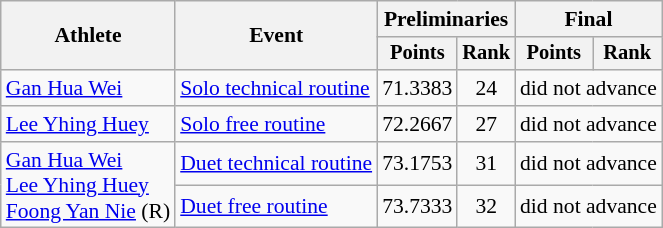<table class=wikitable style="font-size:90%">
<tr>
<th rowspan="2">Athlete</th>
<th rowspan="2">Event</th>
<th colspan="2">Preliminaries</th>
<th colspan="2">Final</th>
</tr>
<tr style="font-size:95%">
<th>Points</th>
<th>Rank</th>
<th>Points</th>
<th>Rank</th>
</tr>
<tr align=center>
<td align=left><a href='#'>Gan Hua Wei</a></td>
<td align=left><a href='#'>Solo technical routine</a></td>
<td>71.3383</td>
<td>24</td>
<td colspan=2>did not advance</td>
</tr>
<tr align=center>
<td align=left><a href='#'>Lee Yhing Huey</a></td>
<td align=left><a href='#'>Solo free routine</a></td>
<td>72.2667</td>
<td>27</td>
<td colspan=2>did not advance</td>
</tr>
<tr align=center>
<td align=left rowspan=2><a href='#'>Gan Hua Wei</a><br><a href='#'>Lee Yhing Huey</a><br><a href='#'>Foong Yan Nie</a> (R)</td>
<td align=left><a href='#'>Duet technical routine</a></td>
<td>73.1753</td>
<td>31</td>
<td colspan=2>did not advance</td>
</tr>
<tr align=center>
<td align=left><a href='#'>Duet free routine</a></td>
<td>73.7333</td>
<td>32</td>
<td colspan=2>did not advance</td>
</tr>
</table>
